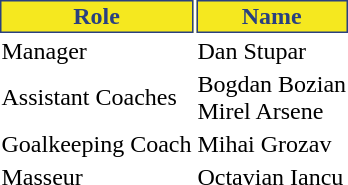<table class="toccolours">
<tr>
<th style="background:#f5e81f;color:#294080;border:1px solid #294080;">Role</th>
<th style="background:#f5e81f;color:#294080;border:1px solid #294080;">Name</th>
</tr>
<tr>
<td>Manager</td>
<td> Dan Stupar</td>
</tr>
<tr>
<td>Assistant Coaches</td>
<td> Bogdan Bozian <br>  Mirel Arsene</td>
</tr>
<tr>
<td>Goalkeeping Coach</td>
<td> Mihai Grozav</td>
</tr>
<tr>
<td>Masseur</td>
<td> Octavian Iancu</td>
</tr>
</table>
